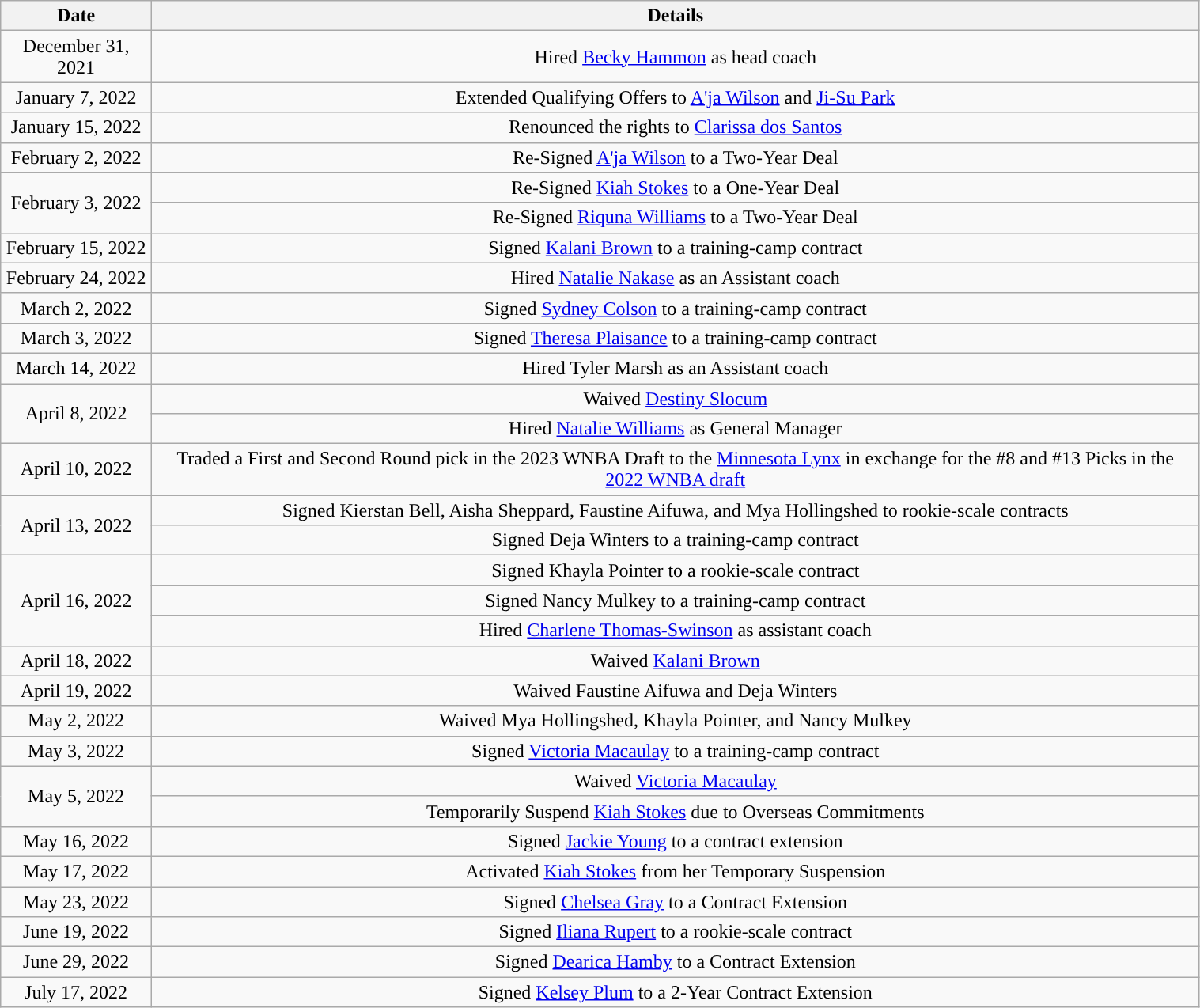<table class="wikitable" style="width:80%; text-align: center">
<tr>
<th>Date</th>
<th>Details</th>
</tr>
<tr>
<td>December 31, 2021</td>
<td>Hired <a href='#'>Becky Hammon</a> as head coach</td>
</tr>
<tr>
<td>January 7, 2022</td>
<td>Extended Qualifying Offers to <a href='#'>A'ja Wilson</a> and <a href='#'>Ji-Su Park</a></td>
</tr>
<tr>
<td>January 15, 2022</td>
<td>Renounced the rights to <a href='#'>Clarissa dos Santos</a></td>
</tr>
<tr>
<td>February 2, 2022</td>
<td>Re-Signed <a href='#'>A'ja Wilson</a> to a Two-Year Deal</td>
</tr>
<tr>
<td rowspan=2>February 3, 2022</td>
<td>Re-Signed <a href='#'>Kiah Stokes</a> to a One-Year Deal</td>
</tr>
<tr>
<td>Re-Signed <a href='#'>Riquna Williams</a> to a Two-Year Deal</td>
</tr>
<tr>
<td>February 15, 2022</td>
<td>Signed <a href='#'>Kalani Brown</a> to a training-camp contract</td>
</tr>
<tr>
<td>February 24, 2022</td>
<td>Hired <a href='#'>Natalie Nakase</a> as an Assistant coach</td>
</tr>
<tr>
<td>March 2, 2022</td>
<td>Signed <a href='#'>Sydney Colson</a> to a training-camp contract</td>
</tr>
<tr>
<td>March 3, 2022</td>
<td>Signed <a href='#'>Theresa Plaisance</a> to a training-camp contract</td>
</tr>
<tr>
<td>March 14, 2022</td>
<td>Hired Tyler Marsh as an Assistant coach</td>
</tr>
<tr>
<td rowspan=2>April 8, 2022</td>
<td>Waived <a href='#'>Destiny Slocum</a></td>
</tr>
<tr>
<td>Hired <a href='#'>Natalie Williams</a> as General Manager</td>
</tr>
<tr>
<td>April 10, 2022</td>
<td>Traded a First and Second Round pick in the 2023 WNBA Draft to the <a href='#'>Minnesota Lynx</a> in exchange for the #8 and #13 Picks in the <a href='#'>2022 WNBA draft</a></td>
</tr>
<tr>
<td rowspan=2>April 13, 2022</td>
<td>Signed Kierstan Bell, Aisha Sheppard, Faustine Aifuwa, and Mya Hollingshed to rookie-scale contracts</td>
</tr>
<tr>
<td>Signed Deja Winters to a training-camp contract</td>
</tr>
<tr>
<td rowspan=3>April 16, 2022</td>
<td>Signed Khayla Pointer to a rookie-scale contract</td>
</tr>
<tr>
<td>Signed Nancy Mulkey to a training-camp contract</td>
</tr>
<tr>
<td>Hired <a href='#'>Charlene Thomas-Swinson</a> as assistant coach</td>
</tr>
<tr>
<td>April 18, 2022</td>
<td>Waived <a href='#'>Kalani Brown</a></td>
</tr>
<tr>
<td>April 19, 2022</td>
<td>Waived Faustine Aifuwa and Deja Winters</td>
</tr>
<tr>
<td>May 2, 2022</td>
<td>Waived Mya Hollingshed, Khayla Pointer, and Nancy Mulkey</td>
</tr>
<tr>
<td>May 3, 2022</td>
<td>Signed <a href='#'>Victoria Macaulay</a> to a training-camp contract</td>
</tr>
<tr>
<td rowspan=2>May 5, 2022</td>
<td>Waived <a href='#'>Victoria Macaulay</a></td>
</tr>
<tr>
<td>Temporarily Suspend <a href='#'>Kiah Stokes</a> due to Overseas Commitments</td>
</tr>
<tr>
<td>May 16, 2022</td>
<td>Signed <a href='#'>Jackie Young</a> to a contract extension </td>
</tr>
<tr>
<td>May 17, 2022</td>
<td>Activated <a href='#'>Kiah Stokes</a> from her Temporary Suspension</td>
</tr>
<tr>
<td>May 23, 2022</td>
<td>Signed <a href='#'>Chelsea Gray</a> to a Contract Extension</td>
</tr>
<tr>
<td>June 19, 2022</td>
<td>Signed <a href='#'>Iliana Rupert</a> to a rookie-scale contract</td>
</tr>
<tr>
<td>June 29, 2022</td>
<td>Signed <a href='#'>Dearica Hamby</a> to a Contract Extension</td>
</tr>
<tr>
<td>July 17, 2022</td>
<td>Signed <a href='#'>Kelsey Plum</a> to a 2-Year Contract Extension</td>
</tr>
</table>
